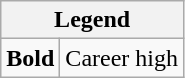<table class="wikitable">
<tr>
<th colspan="2">Legend</th>
</tr>
<tr>
<td><strong>Bold</strong></td>
<td>Career high</td>
</tr>
</table>
